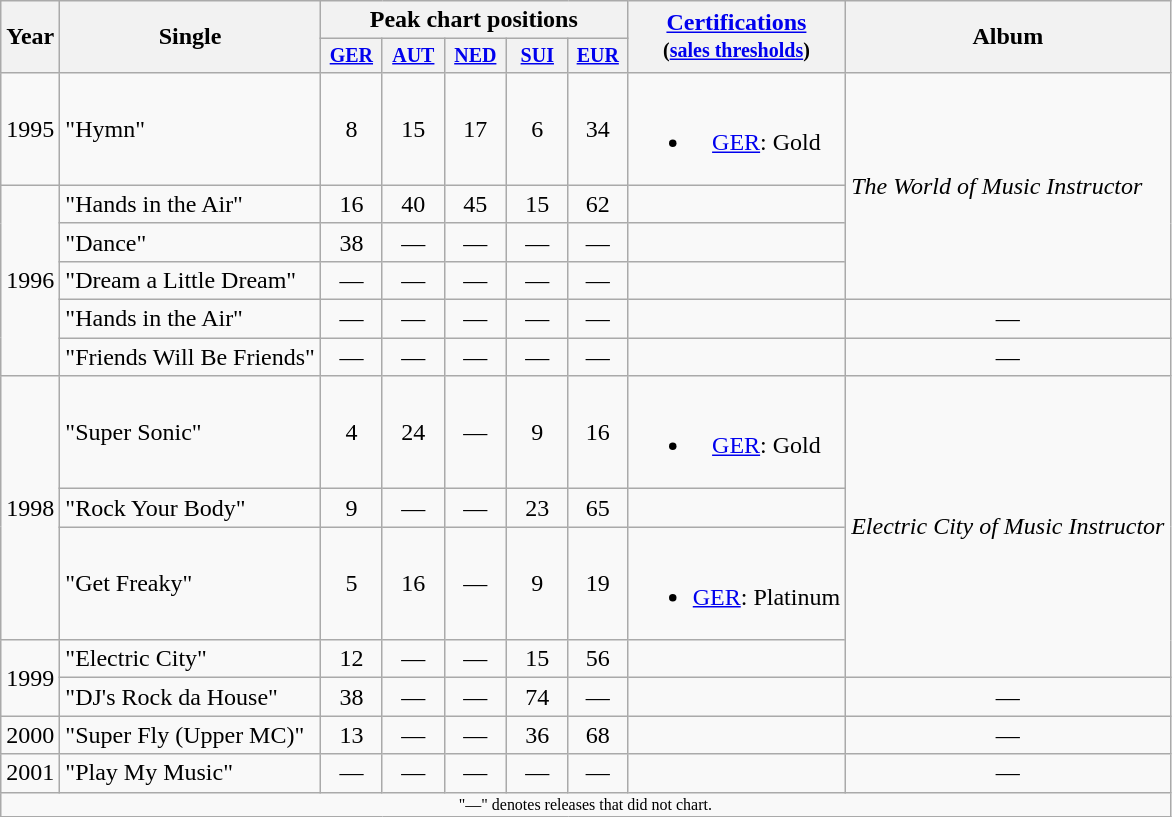<table class="wikitable" style="text-align:center;">
<tr>
<th rowspan="2">Year</th>
<th rowspan="2">Single</th>
<th colspan="5">Peak chart positions</th>
<th rowspan="2"><a href='#'>Certifications</a><br><small>(<a href='#'>sales thresholds</a>)</small></th>
<th rowspan="2">Album</th>
</tr>
<tr style="font-size:smaller;">
<th width="35"><a href='#'>GER</a><br></th>
<th width="35"><a href='#'>AUT</a><br></th>
<th width="35"><a href='#'>NED</a><br></th>
<th width="35"><a href='#'>SUI</a><br></th>
<th width="33"><a href='#'>EUR</a></th>
</tr>
<tr>
<td>1995</td>
<td align="left">"Hymn"</td>
<td>8</td>
<td>15</td>
<td>17</td>
<td>6</td>
<td>34</td>
<td><br><ul><li><a href='#'>GER</a>: Gold</li></ul></td>
<td align="left" rowspan="4"><em>The World of Music Instructor</em></td>
</tr>
<tr>
<td rowspan="5">1996</td>
<td align="left">"Hands in the Air"</td>
<td>16</td>
<td>40</td>
<td>45</td>
<td>15</td>
<td>62</td>
<td></td>
</tr>
<tr>
<td align="left">"Dance"</td>
<td>38</td>
<td>—</td>
<td>—</td>
<td>—</td>
<td>—</td>
<td></td>
</tr>
<tr>
<td align="left">"Dream a Little Dream"</td>
<td>—</td>
<td>—</td>
<td>—</td>
<td>—</td>
<td>—</td>
<td></td>
</tr>
<tr>
<td align="left">"Hands in the Air"</td>
<td>—</td>
<td>—</td>
<td>—</td>
<td>—</td>
<td>—</td>
<td></td>
<td>—</td>
</tr>
<tr>
<td align="left">"Friends Will Be Friends"</td>
<td>—</td>
<td>—</td>
<td>—</td>
<td>—</td>
<td>—</td>
<td></td>
<td>—</td>
</tr>
<tr>
<td rowspan="3">1998</td>
<td align="left">"Super Sonic"</td>
<td>4</td>
<td>24</td>
<td>—</td>
<td>9</td>
<td>16</td>
<td><br><ul><li><a href='#'>GER</a>: Gold</li></ul></td>
<td rowspan="4"><em>Electric City of Music Instructor</em></td>
</tr>
<tr>
<td align="left">"Rock Your Body"</td>
<td>9</td>
<td>—</td>
<td>—</td>
<td>23</td>
<td>65</td>
<td></td>
</tr>
<tr>
<td align="left">"Get Freaky"</td>
<td>5</td>
<td>16</td>
<td>—</td>
<td>9</td>
<td>19</td>
<td><br><ul><li><a href='#'>GER</a>: Platinum</li></ul></td>
</tr>
<tr>
<td rowspan=2>1999</td>
<td align="left">"Electric City"</td>
<td>12</td>
<td>—</td>
<td>—</td>
<td>15</td>
<td>56</td>
<td></td>
</tr>
<tr>
<td align="left">"DJ's Rock da House"</td>
<td>38</td>
<td>—</td>
<td>—</td>
<td>74</td>
<td>—</td>
<td></td>
<td>—</td>
</tr>
<tr>
<td>2000</td>
<td align="left">"Super Fly (Upper MC)"</td>
<td>13</td>
<td>—</td>
<td>—</td>
<td>36</td>
<td>68</td>
<td></td>
<td>—</td>
</tr>
<tr>
<td>2001</td>
<td align="left">"Play My Music"</td>
<td>—</td>
<td>—</td>
<td>—</td>
<td>—</td>
<td>—</td>
<td></td>
<td>—</td>
</tr>
<tr>
<td colspan="15" style="font-size:8pt">"—" denotes releases that did not chart.</td>
</tr>
</table>
